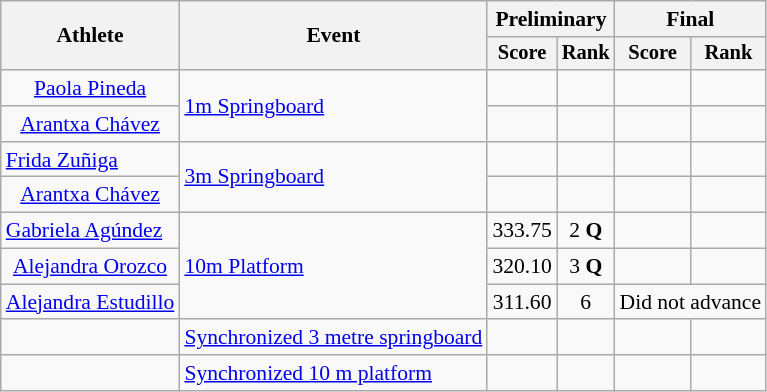<table class=wikitable style=font-size:90%;text-align:center>
<tr>
<th rowspan=2>Athlete</th>
<th rowspan=2>Event</th>
<th colspan=2>Preliminary</th>
<th colspan=2>Final</th>
</tr>
<tr style=font-size:95%>
<th>Score</th>
<th>Rank</th>
<th>Score</th>
<th>Rank</th>
</tr>
<tr>
<td><a href='#'>Paola Pineda</a></td>
<td align="left" rowspan="2"><a href='#'>1m Springboard</a></td>
<td></td>
<td></td>
<td></td>
<td></td>
</tr>
<tr>
<td><a href='#'>Arantxa Chávez</a></td>
<td></td>
<td></td>
<td></td>
<td></td>
</tr>
<tr align="center">
<td align="left"><a href='#'>Frida Zuñiga</a></td>
<td rowspan="2" align="left"><a href='#'>3m Springboard</a></td>
<td></td>
<td></td>
<td></td>
<td></td>
</tr>
<tr>
<td><a href='#'>Arantxa Chávez</a></td>
<td></td>
<td></td>
<td></td>
<td></td>
</tr>
<tr align="center">
<td align="left"><a href='#'>Gabriela Agúndez</a></td>
<td rowspan="3" align="left"><a href='#'>10m Platform</a></td>
<td>333.75</td>
<td>2 <strong>Q</strong></td>
<td></td>
<td></td>
</tr>
<tr>
<td><a href='#'>Alejandra Orozco</a></td>
<td>320.10</td>
<td>3 <strong>Q</strong></td>
<td></td>
<td></td>
</tr>
<tr>
<td><a href='#'>Alejandra Estudillo</a></td>
<td>311.60</td>
<td>6</td>
<td colspan=2>Did not advance</td>
</tr>
<tr>
<td></td>
<td><a href='#'>Synchronized 3 metre springboard</a></td>
<td></td>
<td></td>
<td></td>
<td></td>
</tr>
<tr>
<td></td>
<td align="left"><a href='#'>Synchronized 10 m platform</a></td>
<td></td>
<td></td>
<td></td>
<td></td>
</tr>
</table>
